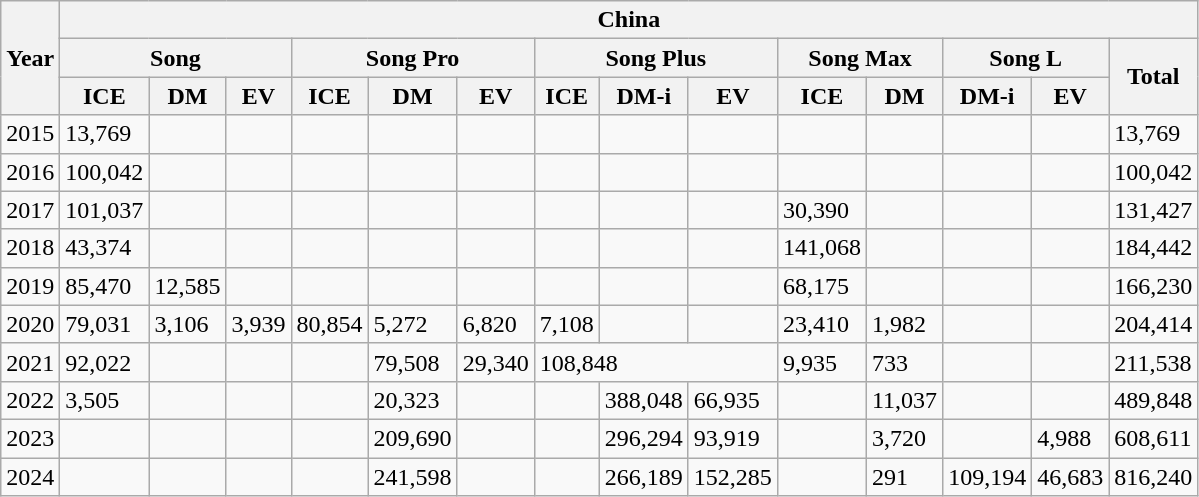<table class="wikitable">
<tr>
<th rowspan="3">Year</th>
<th colspan="14">China</th>
</tr>
<tr>
<th colspan="3">Song</th>
<th colspan="3">Song Pro</th>
<th colspan="3">Song Plus</th>
<th colspan="2">Song Max</th>
<th colspan="2">Song L</th>
<th rowspan="2">Total</th>
</tr>
<tr>
<th>ICE</th>
<th>DM</th>
<th>EV</th>
<th>ICE</th>
<th>DM</th>
<th>EV</th>
<th>ICE</th>
<th>DM-i</th>
<th>EV</th>
<th>ICE</th>
<th>DM</th>
<th>DM-i</th>
<th>EV</th>
</tr>
<tr>
<td>2015</td>
<td>13,769</td>
<td></td>
<td></td>
<td></td>
<td></td>
<td></td>
<td></td>
<td></td>
<td></td>
<td></td>
<td></td>
<td></td>
<td></td>
<td>13,769</td>
</tr>
<tr>
<td>2016</td>
<td>100,042</td>
<td></td>
<td></td>
<td></td>
<td></td>
<td></td>
<td></td>
<td></td>
<td></td>
<td></td>
<td></td>
<td></td>
<td></td>
<td>100,042</td>
</tr>
<tr>
<td>2017</td>
<td>101,037</td>
<td></td>
<td></td>
<td></td>
<td></td>
<td></td>
<td></td>
<td></td>
<td></td>
<td>30,390</td>
<td></td>
<td></td>
<td></td>
<td>131,427</td>
</tr>
<tr>
<td>2018</td>
<td>43,374</td>
<td></td>
<td></td>
<td></td>
<td></td>
<td></td>
<td></td>
<td></td>
<td></td>
<td>141,068</td>
<td></td>
<td></td>
<td></td>
<td>184,442</td>
</tr>
<tr>
<td>2019</td>
<td>85,470</td>
<td>12,585</td>
<td></td>
<td></td>
<td></td>
<td></td>
<td></td>
<td></td>
<td></td>
<td>68,175</td>
<td></td>
<td></td>
<td></td>
<td>166,230</td>
</tr>
<tr>
<td>2020</td>
<td>79,031</td>
<td>3,106</td>
<td>3,939</td>
<td>80,854</td>
<td>5,272</td>
<td>6,820</td>
<td>7,108</td>
<td></td>
<td></td>
<td>23,410</td>
<td>1,982</td>
<td></td>
<td></td>
<td>204,414</td>
</tr>
<tr>
<td>2021</td>
<td>92,022</td>
<td></td>
<td></td>
<td></td>
<td>79,508</td>
<td>29,340</td>
<td colspan="3">108,848</td>
<td>9,935</td>
<td>733</td>
<td></td>
<td></td>
<td>211,538</td>
</tr>
<tr>
<td>2022</td>
<td>3,505</td>
<td></td>
<td></td>
<td></td>
<td>20,323</td>
<td></td>
<td></td>
<td>388,048</td>
<td>66,935</td>
<td></td>
<td>11,037</td>
<td></td>
<td></td>
<td>489,848</td>
</tr>
<tr>
<td>2023</td>
<td></td>
<td></td>
<td></td>
<td></td>
<td>209,690</td>
<td></td>
<td></td>
<td>296,294</td>
<td>93,919</td>
<td></td>
<td>3,720</td>
<td></td>
<td>4,988</td>
<td>608,611</td>
</tr>
<tr>
<td>2024</td>
<td></td>
<td></td>
<td></td>
<td></td>
<td>241,598</td>
<td></td>
<td></td>
<td>266,189</td>
<td>152,285</td>
<td></td>
<td>291</td>
<td>109,194</td>
<td>46,683</td>
<td>816,240</td>
</tr>
</table>
